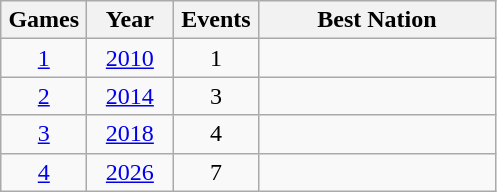<table class=wikitable>
<tr>
<th width=50>Games</th>
<th width=50>Year</th>
<th width=50>Events</th>
<th width=150>Best Nation</th>
</tr>
<tr>
<td align=center><a href='#'>1</a></td>
<td align=center><a href='#'>2010</a></td>
<td align=center>1</td>
<td></td>
</tr>
<tr>
<td align=center><a href='#'>2</a></td>
<td align=center><a href='#'>2014</a></td>
<td align=center>3</td>
<td></td>
</tr>
<tr>
<td align=center><a href='#'>3</a></td>
<td align=center><a href='#'>2018</a></td>
<td align=center>4</td>
<td></td>
</tr>
<tr>
<td align=center><a href='#'>4</a></td>
<td align=center><a href='#'>2026</a></td>
<td align=center>7</td>
<td></td>
</tr>
</table>
